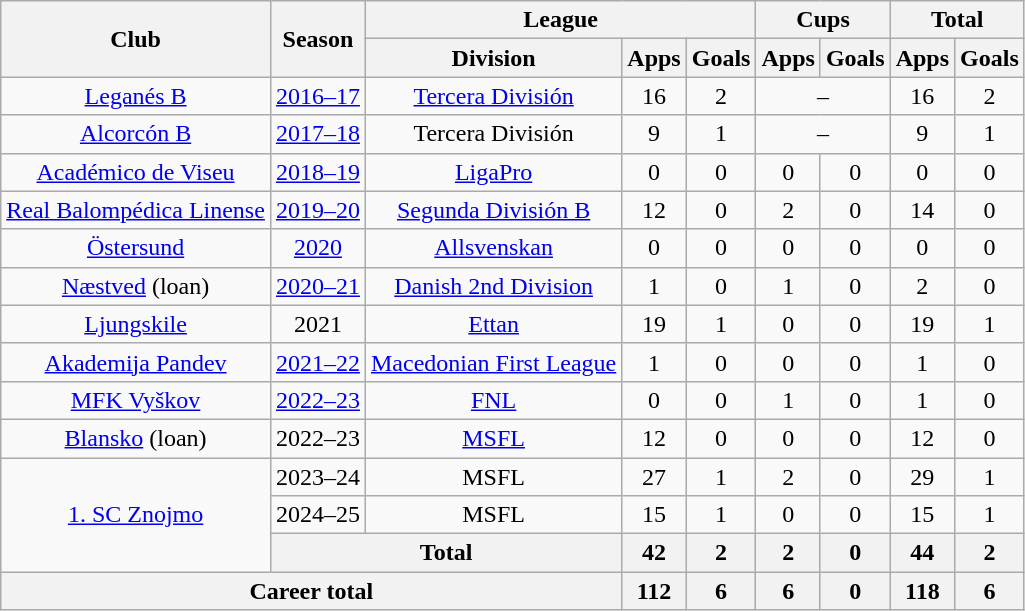<table class="wikitable" style="text-align:center">
<tr>
<th rowspan="2">Club</th>
<th rowspan="2">Season</th>
<th colspan="3">League</th>
<th colspan="2">Cups</th>
<th colspan="2">Total</th>
</tr>
<tr>
<th>Division</th>
<th>Apps</th>
<th>Goals</th>
<th>Apps</th>
<th>Goals</th>
<th>Apps</th>
<th>Goals</th>
</tr>
<tr>
<td><a href='#'>Leganés B</a></td>
<td><a href='#'>2016–17</a></td>
<td><a href='#'>Tercera División</a></td>
<td>16</td>
<td>2</td>
<td colspan="2">–</td>
<td>16</td>
<td>2</td>
</tr>
<tr>
<td><a href='#'>Alcorcón B</a></td>
<td><a href='#'>2017–18</a></td>
<td>Tercera División</td>
<td>9</td>
<td>1</td>
<td colspan="2">–</td>
<td>9</td>
<td>1</td>
</tr>
<tr>
<td><a href='#'>Académico de Viseu</a></td>
<td><a href='#'>2018–19</a></td>
<td><a href='#'>LigaPro</a></td>
<td>0</td>
<td>0</td>
<td>0</td>
<td>0</td>
<td>0</td>
<td>0</td>
</tr>
<tr>
<td><a href='#'>Real Balompédica Linense</a></td>
<td><a href='#'>2019–20</a></td>
<td><a href='#'>Segunda División B</a></td>
<td>12</td>
<td>0</td>
<td>2</td>
<td>0</td>
<td>14</td>
<td>0</td>
</tr>
<tr>
<td><a href='#'>Östersund</a></td>
<td><a href='#'>2020</a></td>
<td><a href='#'>Allsvenskan</a></td>
<td>0</td>
<td>0</td>
<td>0</td>
<td>0</td>
<td>0</td>
<td>0</td>
</tr>
<tr>
<td><a href='#'>Næstved</a> (loan)</td>
<td><a href='#'>2020–21</a></td>
<td><a href='#'>Danish 2nd Division</a></td>
<td>1</td>
<td>0</td>
<td>1</td>
<td>0</td>
<td>2</td>
<td>0</td>
</tr>
<tr>
<td><a href='#'>Ljungskile</a></td>
<td>2021</td>
<td><a href='#'>Ettan</a></td>
<td>19</td>
<td>1</td>
<td>0</td>
<td>0</td>
<td>19</td>
<td>1</td>
</tr>
<tr>
<td><a href='#'>Akademija Pandev</a></td>
<td><a href='#'>2021–22</a></td>
<td><a href='#'>Macedonian First League</a></td>
<td>1</td>
<td>0</td>
<td>0</td>
<td>0</td>
<td>1</td>
<td>0</td>
</tr>
<tr>
<td><a href='#'>MFK Vyškov</a></td>
<td><a href='#'>2022–23</a></td>
<td><a href='#'>FNL</a></td>
<td>0</td>
<td>0</td>
<td>1</td>
<td>0</td>
<td>1</td>
<td>0</td>
</tr>
<tr>
<td><a href='#'>Blansko</a> (loan)</td>
<td>2022–23</td>
<td><a href='#'>MSFL</a></td>
<td>12</td>
<td>0</td>
<td>0</td>
<td>0</td>
<td>12</td>
<td>0</td>
</tr>
<tr>
<td rowspan=3><a href='#'>1. SC Znojmo</a></td>
<td>2023–24</td>
<td>MSFL</td>
<td>27</td>
<td>1</td>
<td>2</td>
<td>0</td>
<td>29</td>
<td>1</td>
</tr>
<tr>
<td>2024–25</td>
<td>MSFL</td>
<td>15</td>
<td>1</td>
<td>0</td>
<td>0</td>
<td>15</td>
<td>1</td>
</tr>
<tr>
<th colspan="2">Total</th>
<th>42</th>
<th>2</th>
<th>2</th>
<th>0</th>
<th>44</th>
<th>2</th>
</tr>
<tr>
<th colspan="3">Career total</th>
<th>112</th>
<th>6</th>
<th>6</th>
<th>0</th>
<th>118</th>
<th>6</th>
</tr>
</table>
